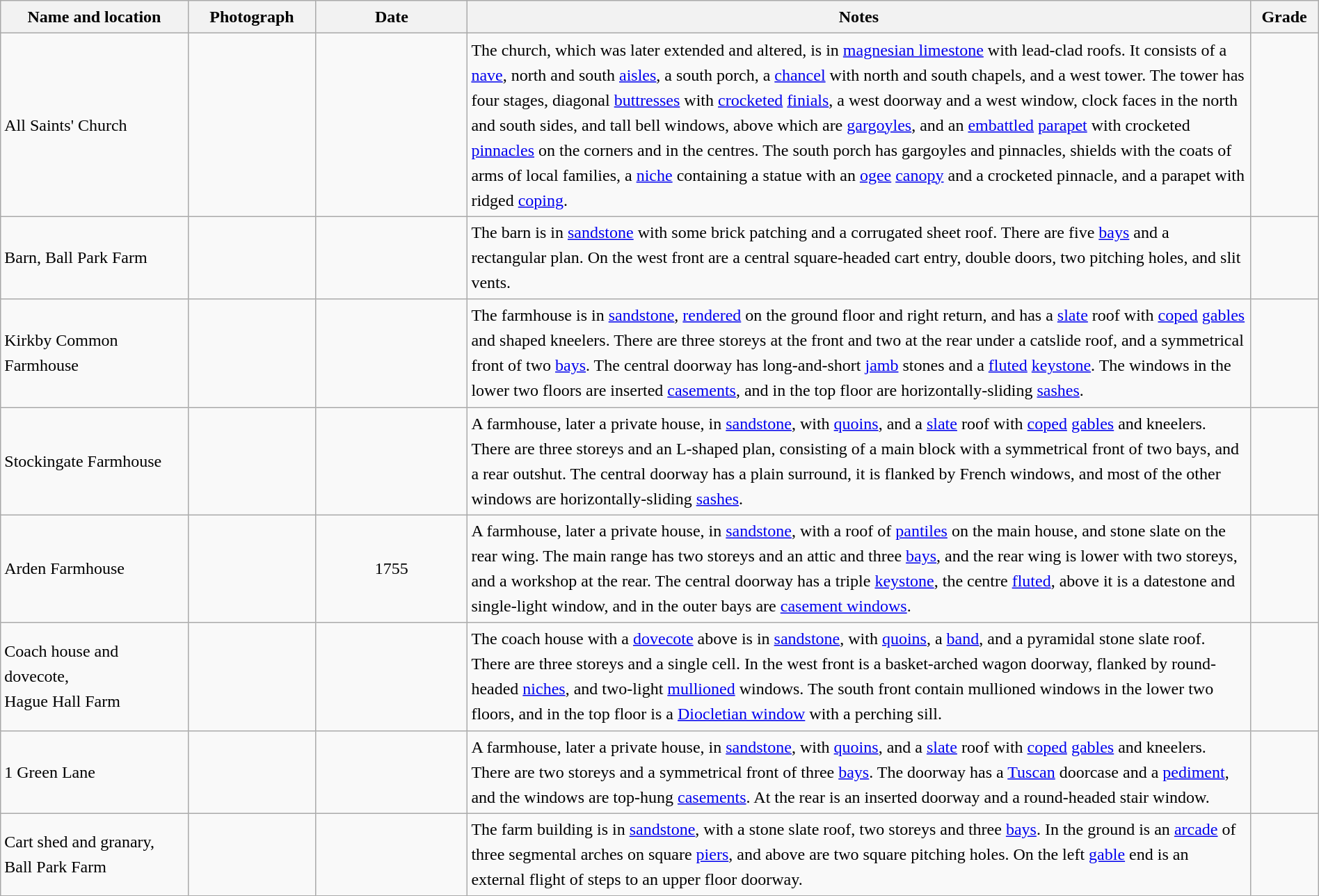<table class="wikitable sortable plainrowheaders" style="width:100%; border:0; text-align:left; line-height:150%;">
<tr>
<th scope="col"  style="width:150px">Name and location</th>
<th scope="col"  style="width:100px" class="unsortable">Photograph</th>
<th scope="col"  style="width:120px">Date</th>
<th scope="col"  style="width:650px" class="unsortable">Notes</th>
<th scope="col"  style="width:50px">Grade</th>
</tr>
<tr>
<td>All Saints' Church<br><small></small></td>
<td></td>
<td align="center"></td>
<td>The church, which was later extended and altered, is in <a href='#'>magnesian limestone</a> with lead-clad roofs.  It consists of a <a href='#'>nave</a>, north and south <a href='#'>aisles</a>, a south porch, a <a href='#'>chancel</a> with north and south chapels, and a west tower.  The tower has four stages, diagonal <a href='#'>buttresses</a> with <a href='#'>crocketed</a> <a href='#'>finials</a>, a west doorway and a west window, clock faces in the north and south sides, and tall bell windows, above which are <a href='#'>gargoyles</a>, and an <a href='#'>embattled</a> <a href='#'>parapet</a> with crocketed <a href='#'>pinnacles</a> on the corners and in the centres.  The south porch has gargoyles and pinnacles, shields with the coats of arms of local families, a <a href='#'>niche</a> containing a statue with an <a href='#'>ogee</a> <a href='#'>canopy</a> and a crocketed pinnacle, and a parapet with ridged <a href='#'>coping</a>.</td>
<td align="center" ></td>
</tr>
<tr>
<td>Barn, Ball Park Farm<br><small></small></td>
<td></td>
<td align="center"></td>
<td>The barn is in <a href='#'>sandstone</a> with some brick patching and a corrugated sheet roof.  There are five <a href='#'>bays</a> and a rectangular plan.  On the west front are a central square-headed cart entry, double doors, two pitching holes, and slit vents.</td>
<td align="center" ></td>
</tr>
<tr>
<td>Kirkby Common Farmhouse<br><small></small></td>
<td></td>
<td align="center"></td>
<td>The farmhouse is in <a href='#'>sandstone</a>, <a href='#'>rendered</a> on the ground floor and right return, and has a <a href='#'>slate</a> roof with <a href='#'>coped</a> <a href='#'>gables</a> and shaped kneelers.  There are three storeys at the front and two at the rear under a catslide roof, and a symmetrical front of two <a href='#'>bays</a>.  The central doorway has long-and-short <a href='#'>jamb</a> stones and a <a href='#'>fluted</a> <a href='#'>keystone</a>.  The windows in the lower two floors are inserted <a href='#'>casements</a>, and in the top floor are horizontally-sliding <a href='#'>sashes</a>.</td>
<td align="center" ></td>
</tr>
<tr>
<td>Stockingate Farmhouse<br><small></small></td>
<td></td>
<td align="center"></td>
<td>A farmhouse, later a private house, in <a href='#'>sandstone</a>, with <a href='#'>quoins</a>, and a <a href='#'>slate</a> roof with <a href='#'>coped</a> <a href='#'>gables</a> and kneelers.  There are three storeys and an L-shaped plan, consisting of a main block with a symmetrical front of two bays, and a rear outshut.  The central doorway has a plain surround, it is flanked by French windows, and most of the other windows are horizontally-sliding <a href='#'>sashes</a>.</td>
<td align="center" ></td>
</tr>
<tr>
<td>Arden Farmhouse<br><small></small></td>
<td></td>
<td align="center">1755</td>
<td>A farmhouse, later a private house, in <a href='#'>sandstone</a>, with a roof of <a href='#'>pantiles</a> on the main house, and stone slate on the rear wing.  The main range has two storeys and an attic and three <a href='#'>bays</a>, and the rear wing is lower with two storeys, and a workshop at the rear.  The central doorway has a triple <a href='#'>keystone</a>, the centre <a href='#'>fluted</a>, above it is a datestone and single-light window, and in the outer bays are <a href='#'>casement windows</a>.</td>
<td align="center" ></td>
</tr>
<tr>
<td>Coach house and dovecote,<br>Hague Hall Farm<br><small></small></td>
<td></td>
<td align="center"></td>
<td>The coach house with a <a href='#'>dovecote</a> above is in <a href='#'>sandstone</a>, with <a href='#'>quoins</a>, a <a href='#'>band</a>, and a pyramidal stone slate roof.  There are three storeys and a single cell.  In the west front is a basket-arched wagon doorway, flanked by round-headed <a href='#'>niches</a>, and two-light <a href='#'>mullioned</a> windows.  The south front contain mullioned windows in the lower two floors, and in the top floor is a <a href='#'>Diocletian window</a> with a perching sill.</td>
<td align="center" ></td>
</tr>
<tr>
<td>1 Green Lane<br><small></small></td>
<td></td>
<td align="center"></td>
<td>A farmhouse, later a private house, in <a href='#'>sandstone</a>, with <a href='#'>quoins</a>, and a <a href='#'>slate</a> roof with <a href='#'>coped</a> <a href='#'>gables</a> and kneelers.  There are two storeys and a symmetrical front of three <a href='#'>bays</a>.  The doorway has a <a href='#'>Tuscan</a> doorcase and a <a href='#'>pediment</a>, and the windows are top-hung <a href='#'>casements</a>.  At the rear is an inserted doorway and a round-headed stair window.</td>
<td align="center" ></td>
</tr>
<tr>
<td>Cart shed and granary,<br>Ball Park Farm<br><small></small></td>
<td></td>
<td align="center"></td>
<td>The farm building is in <a href='#'>sandstone</a>, with a stone slate roof, two storeys and three <a href='#'>bays</a>.  In the ground is an <a href='#'>arcade</a> of three segmental arches on square <a href='#'>piers</a>, and above are two square pitching holes.  On the left <a href='#'>gable</a> end is an external flight of steps to an upper floor doorway.</td>
<td align="center" ></td>
</tr>
<tr>
</tr>
</table>
